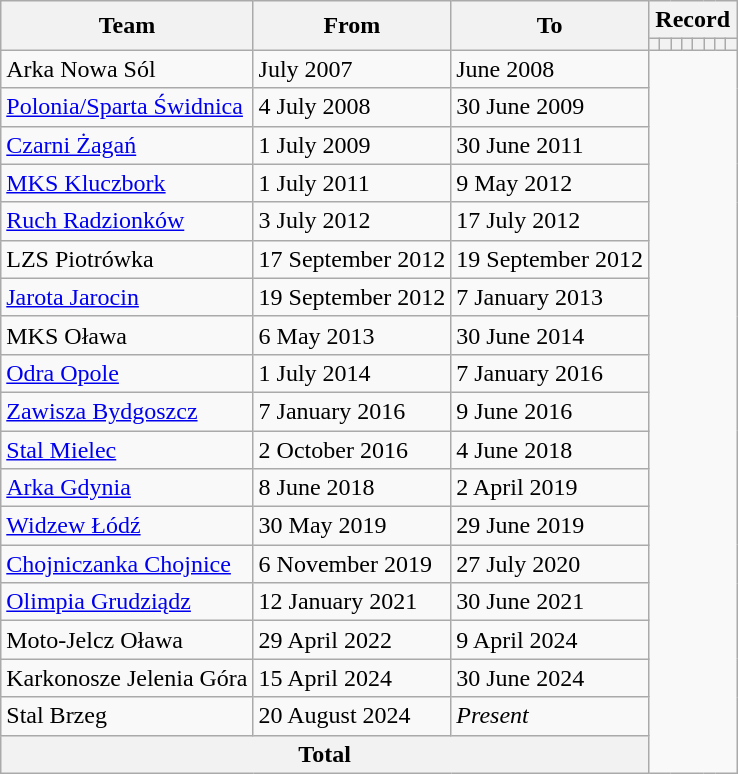<table class="wikitable" style="text-align: center;">
<tr>
<th rowspan="2">Team</th>
<th rowspan="2">From</th>
<th rowspan="2">To</th>
<th colspan="8">Record</th>
</tr>
<tr>
<th></th>
<th></th>
<th></th>
<th></th>
<th></th>
<th></th>
<th></th>
<th></th>
</tr>
<tr>
<td align=left>Arka Nowa Sól</td>
<td align=left>July 2007</td>
<td align=left>June 2008<br></td>
</tr>
<tr>
<td align=left><a href='#'>Polonia/Sparta Świdnica</a></td>
<td align=left>4 July 2008</td>
<td align=left>30 June 2009<br></td>
</tr>
<tr>
<td align=left><a href='#'>Czarni Żagań</a></td>
<td align=left>1 July 2009</td>
<td align=left>30 June 2011<br></td>
</tr>
<tr>
<td align=left><a href='#'>MKS Kluczbork</a></td>
<td align=left>1 July 2011</td>
<td align=left>9 May 2012<br></td>
</tr>
<tr>
<td align=left><a href='#'>Ruch Radzionków</a></td>
<td align=left>3 July 2012</td>
<td align=left>17 July 2012<br></td>
</tr>
<tr>
<td align=left>LZS Piotrówka</td>
<td align=left>17 September 2012</td>
<td align=left>19 September 2012<br></td>
</tr>
<tr>
<td align=left><a href='#'>Jarota Jarocin</a></td>
<td align=left>19 September 2012</td>
<td align=left>7 January 2013<br></td>
</tr>
<tr>
<td align=left>MKS Oława</td>
<td align=left>6 May 2013</td>
<td align=left>30 June 2014<br></td>
</tr>
<tr>
<td align=left><a href='#'>Odra Opole</a></td>
<td align=left>1 July 2014</td>
<td align=left>7 January 2016<br></td>
</tr>
<tr>
<td align=left><a href='#'>Zawisza Bydgoszcz</a></td>
<td align=left>7 January 2016</td>
<td align=left>9 June 2016<br></td>
</tr>
<tr>
<td align=left><a href='#'>Stal Mielec</a></td>
<td align=left>2 October 2016</td>
<td align=left>4 June 2018<br></td>
</tr>
<tr>
<td align=left><a href='#'>Arka Gdynia</a></td>
<td align=left>8 June 2018</td>
<td align=left>2 April 2019<br></td>
</tr>
<tr>
<td align=left><a href='#'>Widzew Łódź</a></td>
<td align=left>30 May 2019</td>
<td align=left>29 June 2019<br></td>
</tr>
<tr>
<td align=left><a href='#'>Chojniczanka Chojnice</a></td>
<td align=left>6 November 2019</td>
<td align=left>27 July 2020<br></td>
</tr>
<tr>
<td align=left><a href='#'>Olimpia Grudziądz</a></td>
<td align=left>12 January 2021</td>
<td align=left>30 June 2021<br></td>
</tr>
<tr>
<td align=left>Moto-Jelcz Oława</td>
<td align=left>29 April 2022</td>
<td align=left>9 April 2024<br></td>
</tr>
<tr>
<td align=left>Karkonosze Jelenia Góra</td>
<td align=left>15 April 2024</td>
<td align=left>30 June 2024<br></td>
</tr>
<tr>
<td align=left>Stal Brzeg</td>
<td align=left>20 August 2024</td>
<td align=left><em>Present</em><br></td>
</tr>
<tr>
<th colspan="3">Total<br></th>
</tr>
</table>
